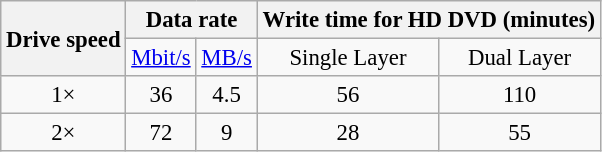<table class="wikitable" style="font-size:95%;">
<tr>
<th colspan="1" rowspan="2">Drive speed</th>
<th colspan="2" rowspan="1">Data rate</th>
<th colspan="2" rowspan="1">Write time for HD DVD (minutes)</th>
</tr>
<tr align="center">
<td><a href='#'>Mbit/s</a></td>
<td><a href='#'>MB/s</a></td>
<td>Single Layer</td>
<td>Dual Layer</td>
</tr>
<tr align="center">
<td>1×</td>
<td>36</td>
<td>4.5</td>
<td>56</td>
<td>110</td>
</tr>
<tr align="center">
<td>2×</td>
<td>72</td>
<td>9</td>
<td>28</td>
<td>55</td>
</tr>
</table>
